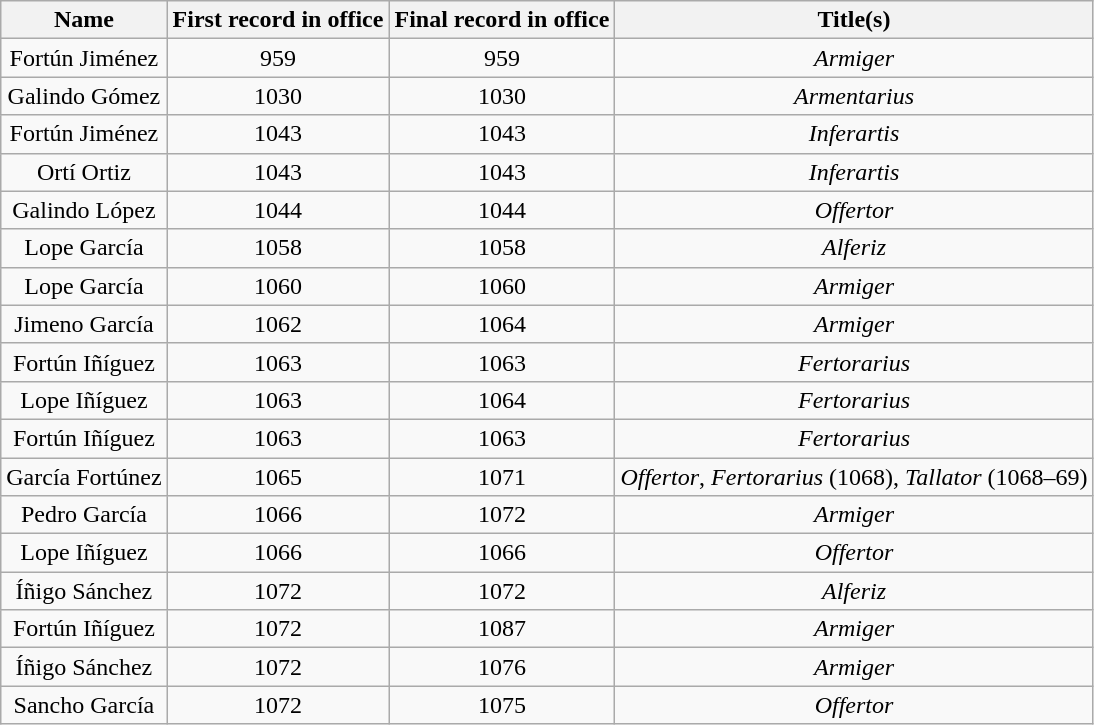<table class="wikitable" style="text-align:center;">
<tr>
<th>Name</th>
<th>First record in office</th>
<th>Final record in office</th>
<th>Title(s)</th>
</tr>
<tr>
<td>Fortún Jiménez</td>
<td>959</td>
<td>959</td>
<td><em>Armiger</em></td>
</tr>
<tr>
<td>Galindo Gómez</td>
<td>1030</td>
<td>1030</td>
<td><em>Armentarius</em></td>
</tr>
<tr>
<td>Fortún Jiménez</td>
<td>1043</td>
<td>1043</td>
<td><em>Inferartis</em></td>
</tr>
<tr>
<td>Ortí Ortiz</td>
<td>1043</td>
<td>1043</td>
<td><em>Inferartis</em></td>
</tr>
<tr>
<td>Galindo López</td>
<td>1044</td>
<td>1044</td>
<td><em>Offertor</em></td>
</tr>
<tr>
<td>Lope García</td>
<td>1058</td>
<td>1058</td>
<td><em>Alferiz</em></td>
</tr>
<tr>
<td>Lope García</td>
<td>1060</td>
<td>1060</td>
<td><em>Armiger</em></td>
</tr>
<tr>
<td>Jimeno García</td>
<td>1062</td>
<td>1064</td>
<td><em>Armiger</em></td>
</tr>
<tr>
<td>Fortún Iñíguez</td>
<td>1063</td>
<td>1063</td>
<td><em>Fertorarius</em></td>
</tr>
<tr>
<td>Lope Iñíguez</td>
<td>1063</td>
<td>1064</td>
<td><em>Fertorarius</em></td>
</tr>
<tr>
<td>Fortún Iñíguez</td>
<td>1063</td>
<td>1063</td>
<td><em>Fertorarius</em></td>
</tr>
<tr>
<td>García Fortúnez</td>
<td>1065</td>
<td>1071</td>
<td><em>Offertor</em>, <em>Fertorarius</em> (1068), <em>Tallator</em> (1068–69)</td>
</tr>
<tr>
<td>Pedro García</td>
<td>1066</td>
<td>1072</td>
<td><em>Armiger</em></td>
</tr>
<tr>
<td>Lope Iñíguez</td>
<td>1066</td>
<td>1066</td>
<td><em>Offertor</em></td>
</tr>
<tr>
<td>Íñigo Sánchez</td>
<td>1072</td>
<td>1072</td>
<td><em>Alferiz</em></td>
</tr>
<tr>
<td>Fortún Iñíguez</td>
<td>1072</td>
<td>1087</td>
<td><em>Armiger</em></td>
</tr>
<tr>
<td>Íñigo Sánchez</td>
<td>1072</td>
<td>1076</td>
<td><em>Armiger</em></td>
</tr>
<tr>
<td>Sancho García</td>
<td>1072</td>
<td>1075</td>
<td><em>Offertor</em></td>
</tr>
</table>
